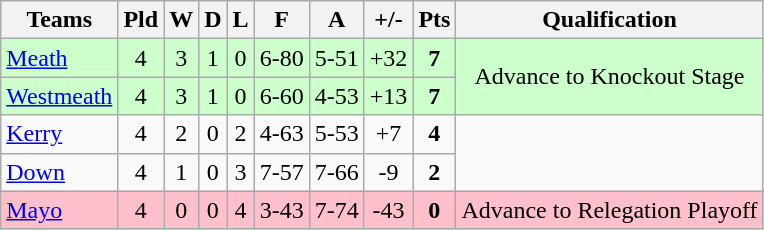<table class="wikitable">
<tr>
<th>Teams</th>
<th>Pld</th>
<th>W</th>
<th>D</th>
<th>L</th>
<th>F</th>
<th>A</th>
<th>+/-</th>
<th>Pts</th>
<th>Qualification</th>
</tr>
<tr align="Center" style="background:#ccffcc;">
<td style="text-align:left;"><a href='#'>Meath</a></td>
<td>4</td>
<td>3</td>
<td>1</td>
<td>0</td>
<td>6-80</td>
<td>5-51</td>
<td>+32</td>
<td><strong>7</strong></td>
<td rowspan="2">Advance to Knockout Stage</td>
</tr>
<tr align="center" style="background:#ccffcc;">
<td style="text-align:left;"><a href='#'>Westmeath</a></td>
<td>4</td>
<td>3</td>
<td>1</td>
<td>0</td>
<td>6-60</td>
<td>4-53</td>
<td>+13</td>
<td><strong>7</strong></td>
</tr>
<tr align="center">
<td style="text-align:left;"><a href='#'>Kerry</a></td>
<td>4</td>
<td>2</td>
<td>0</td>
<td>2</td>
<td>4-63</td>
<td>5-53</td>
<td>+7</td>
<td><strong>4</strong></td>
<td rowspan="2"></td>
</tr>
<tr align="center">
<td style="text-align:left;"><a href='#'>Down</a></td>
<td>4</td>
<td>1</td>
<td>0</td>
<td>3</td>
<td>7-57</td>
<td>7-66</td>
<td>-9</td>
<td><strong>2</strong></td>
</tr>
<tr align="center" style="background:pink;">
<td style="text-align:left;"><a href='#'>Mayo</a></td>
<td>4</td>
<td>0</td>
<td>0</td>
<td>4</td>
<td>3-43</td>
<td>7-74</td>
<td>-43</td>
<td><strong>0</strong></td>
<td>Advance to Relegation Playoff</td>
</tr>
</table>
